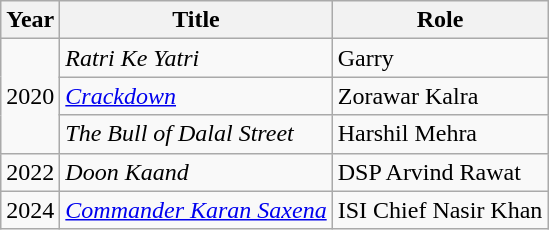<table class="wikitable">
<tr>
<th>Year</th>
<th>Title</th>
<th>Role</th>
</tr>
<tr>
<td rowspan=3>2020</td>
<td><em>Ratri Ke Yatri</em></td>
<td>Garry</td>
</tr>
<tr>
<td><em><a href='#'>Crackdown</a></em></td>
<td>Zorawar Kalra</td>
</tr>
<tr>
<td><em>The Bull of Dalal Street</em></td>
<td>Harshil Mehra</td>
</tr>
<tr>
<td>2022</td>
<td><em>Doon Kaand</em></td>
<td>DSP Arvind Rawat</td>
</tr>
<tr>
<td>2024</td>
<td><em><a href='#'>Commander Karan Saxena</a></em></td>
<td>ISI Chief Nasir Khan</td>
</tr>
</table>
